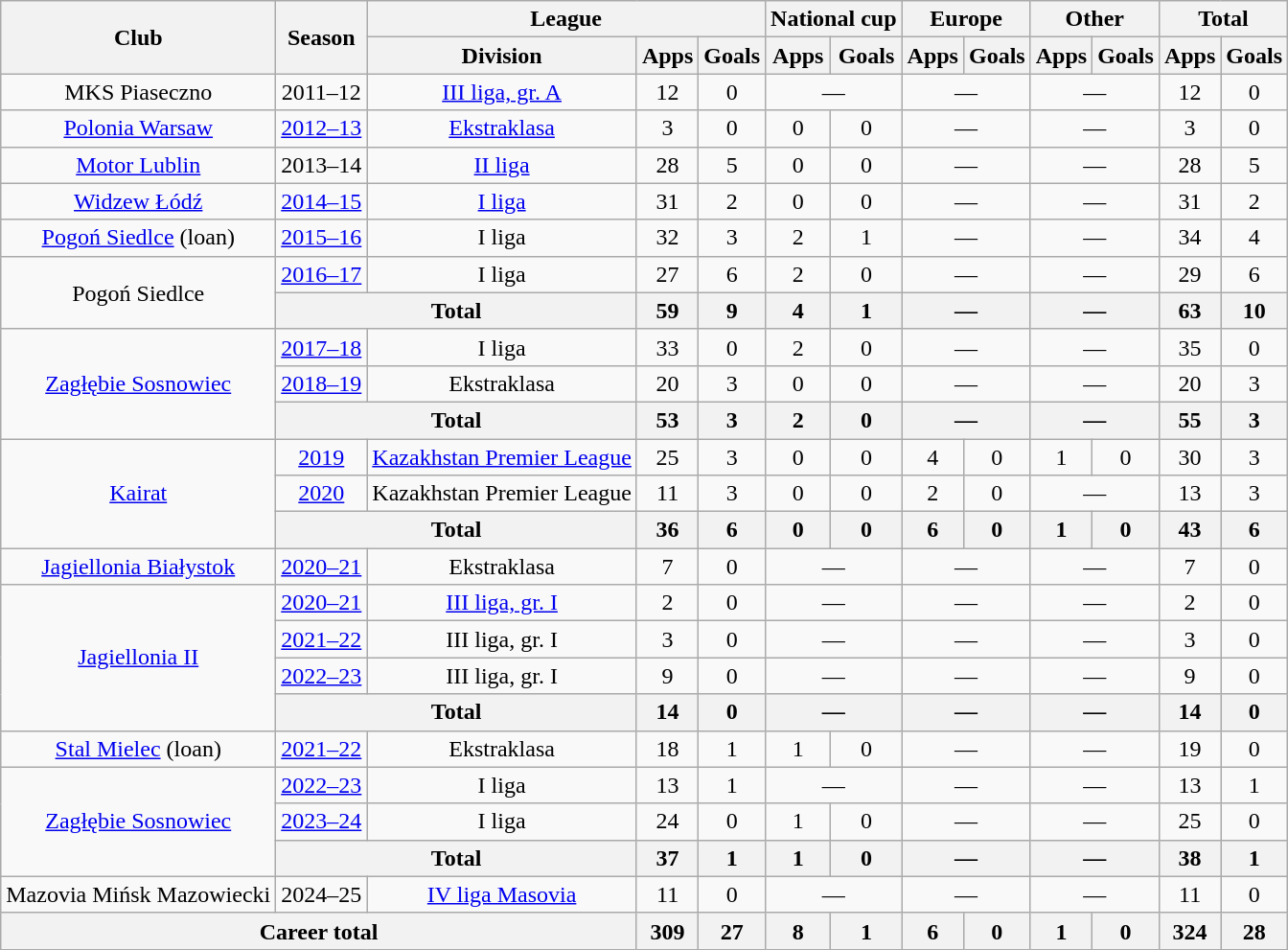<table class="wikitable" style="text-align: center;">
<tr>
<th rowspan="2">Club</th>
<th rowspan="2">Season</th>
<th colspan="3">League</th>
<th colspan="2">National cup</th>
<th colspan="2">Europe</th>
<th colspan="2">Other</th>
<th colspan="2">Total</th>
</tr>
<tr>
<th>Division</th>
<th>Apps</th>
<th>Goals</th>
<th>Apps</th>
<th>Goals</th>
<th>Apps</th>
<th>Goals</th>
<th>Apps</th>
<th>Goals</th>
<th>Apps</th>
<th>Goals</th>
</tr>
<tr>
<td>MKS Piaseczno</td>
<td>2011–12</td>
<td><a href='#'>III liga, gr. A</a></td>
<td>12</td>
<td>0</td>
<td colspan="2">—</td>
<td colspan="2">—</td>
<td colspan="2">—</td>
<td>12</td>
<td>0</td>
</tr>
<tr>
<td><a href='#'>Polonia Warsaw</a></td>
<td><a href='#'>2012–13</a></td>
<td><a href='#'>Ekstraklasa</a></td>
<td>3</td>
<td>0</td>
<td>0</td>
<td>0</td>
<td colspan="2">—</td>
<td colspan="2">—</td>
<td>3</td>
<td>0</td>
</tr>
<tr>
<td><a href='#'>Motor Lublin</a></td>
<td>2013–14</td>
<td><a href='#'>II liga</a></td>
<td>28</td>
<td>5</td>
<td>0</td>
<td>0</td>
<td colspan="2">—</td>
<td colspan="2">—</td>
<td>28</td>
<td>5</td>
</tr>
<tr>
<td><a href='#'>Widzew Łódź</a></td>
<td><a href='#'>2014–15</a></td>
<td><a href='#'>I liga</a></td>
<td>31</td>
<td>2</td>
<td>0</td>
<td>0</td>
<td colspan="2">—</td>
<td colspan="2">—</td>
<td>31</td>
<td>2</td>
</tr>
<tr>
<td><a href='#'>Pogoń Siedlce</a> (loan)</td>
<td><a href='#'>2015–16</a></td>
<td>I liga</td>
<td>32</td>
<td>3</td>
<td>2</td>
<td>1</td>
<td colspan="2">—</td>
<td colspan="2">—</td>
<td>34</td>
<td>4</td>
</tr>
<tr>
<td rowspan="2">Pogoń Siedlce</td>
<td><a href='#'>2016–17</a></td>
<td>I liga</td>
<td>27</td>
<td>6</td>
<td>2</td>
<td>0</td>
<td colspan="2">—</td>
<td colspan="2">—</td>
<td>29</td>
<td>6</td>
</tr>
<tr>
<th colspan="2">Total</th>
<th>59</th>
<th>9</th>
<th>4</th>
<th>1</th>
<th colspan="2">—</th>
<th colspan="2">—</th>
<th>63</th>
<th>10</th>
</tr>
<tr>
<td rowspan="3"><a href='#'>Zagłębie Sosnowiec</a></td>
<td><a href='#'>2017–18</a></td>
<td>I liga</td>
<td>33</td>
<td>0</td>
<td>2</td>
<td>0</td>
<td colspan="2">—</td>
<td colspan="2">—</td>
<td>35</td>
<td>0</td>
</tr>
<tr>
<td><a href='#'>2018–19</a></td>
<td>Ekstraklasa</td>
<td>20</td>
<td>3</td>
<td>0</td>
<td>0</td>
<td colspan="2">—</td>
<td colspan="2">—</td>
<td>20</td>
<td>3</td>
</tr>
<tr>
<th colspan="2">Total</th>
<th>53</th>
<th>3</th>
<th>2</th>
<th>0</th>
<th colspan="2">—</th>
<th colspan="2">—</th>
<th>55</th>
<th>3</th>
</tr>
<tr>
<td rowspan="3"><a href='#'>Kairat</a></td>
<td><a href='#'>2019</a></td>
<td><a href='#'>Kazakhstan Premier League</a></td>
<td>25</td>
<td>3</td>
<td>0</td>
<td>0</td>
<td>4</td>
<td>0</td>
<td>1</td>
<td>0</td>
<td>30</td>
<td>3</td>
</tr>
<tr>
<td><a href='#'>2020</a></td>
<td>Kazakhstan Premier League</td>
<td>11</td>
<td>3</td>
<td>0</td>
<td>0</td>
<td>2</td>
<td>0</td>
<td colspan="2">—</td>
<td>13</td>
<td>3</td>
</tr>
<tr>
<th colspan="2">Total</th>
<th>36</th>
<th>6</th>
<th>0</th>
<th>0</th>
<th>6</th>
<th>0</th>
<th>1</th>
<th>0</th>
<th>43</th>
<th>6</th>
</tr>
<tr>
<td><a href='#'>Jagiellonia Białystok</a></td>
<td><a href='#'>2020–21</a></td>
<td>Ekstraklasa</td>
<td>7</td>
<td>0</td>
<td colspan="2">—</td>
<td colspan="2">—</td>
<td colspan="2">—</td>
<td>7</td>
<td>0</td>
</tr>
<tr>
<td rowspan="4"><a href='#'>Jagiellonia II</a></td>
<td><a href='#'>2020–21</a></td>
<td><a href='#'>III liga, gr. I</a></td>
<td>2</td>
<td>0</td>
<td colspan="2">—</td>
<td colspan="2">—</td>
<td colspan="2">—</td>
<td>2</td>
<td>0</td>
</tr>
<tr>
<td><a href='#'>2021–22</a></td>
<td>III liga, gr. I</td>
<td>3</td>
<td>0</td>
<td colspan="2">—</td>
<td colspan="2">—</td>
<td colspan="2">—</td>
<td>3</td>
<td>0</td>
</tr>
<tr>
<td><a href='#'>2022–23</a></td>
<td>III liga, gr. I</td>
<td>9</td>
<td>0</td>
<td colspan="2">—</td>
<td colspan="2">—</td>
<td colspan="2">—</td>
<td>9</td>
<td>0</td>
</tr>
<tr>
<th colspan="2">Total</th>
<th>14</th>
<th>0</th>
<th colspan="2">—</th>
<th colspan="2">—</th>
<th colspan="2">—</th>
<th>14</th>
<th>0</th>
</tr>
<tr>
<td><a href='#'>Stal Mielec</a> (loan)</td>
<td><a href='#'>2021–22</a></td>
<td>Ekstraklasa</td>
<td>18</td>
<td>1</td>
<td>1</td>
<td>0</td>
<td colspan="2">—</td>
<td colspan="2">—</td>
<td>19</td>
<td>0</td>
</tr>
<tr>
<td rowspan="3"><a href='#'>Zagłębie Sosnowiec</a></td>
<td><a href='#'>2022–23</a></td>
<td>I liga</td>
<td>13</td>
<td>1</td>
<td colspan="2">—</td>
<td colspan="2">—</td>
<td colspan="2">—</td>
<td>13</td>
<td>1</td>
</tr>
<tr>
<td><a href='#'>2023–24</a></td>
<td>I liga</td>
<td>24</td>
<td>0</td>
<td>1</td>
<td>0</td>
<td colspan="2">—</td>
<td colspan="2">—</td>
<td>25</td>
<td>0</td>
</tr>
<tr>
<th colspan="2">Total</th>
<th>37</th>
<th>1</th>
<th>1</th>
<th>0</th>
<th colspan="2">—</th>
<th colspan="2">—</th>
<th>38</th>
<th>1</th>
</tr>
<tr>
<td>Mazovia Mińsk Mazowiecki</td>
<td>2024–25</td>
<td><a href='#'>IV liga Masovia</a></td>
<td>11</td>
<td>0</td>
<td colspan="2">—</td>
<td colspan="2">—</td>
<td colspan="2">—</td>
<td>11</td>
<td>0</td>
</tr>
<tr>
<th colspan="3">Career total</th>
<th>309</th>
<th>27</th>
<th>8</th>
<th>1</th>
<th>6</th>
<th>0</th>
<th>1</th>
<th>0</th>
<th>324</th>
<th>28</th>
</tr>
</table>
